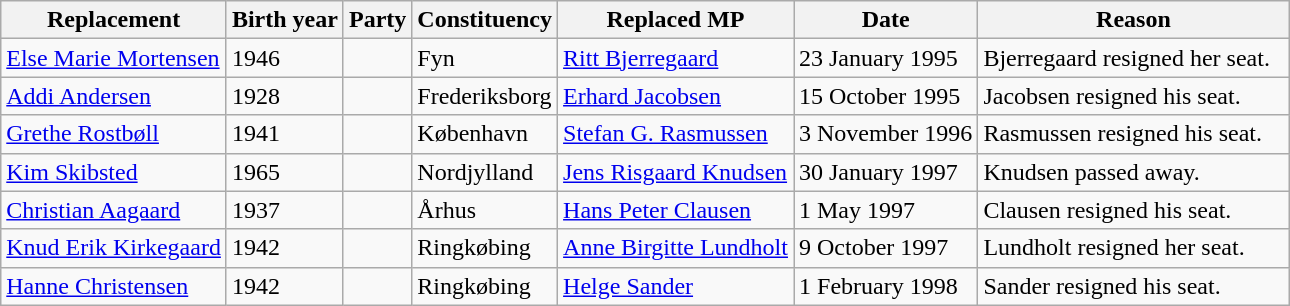<table class="wikitable sortable">
<tr>
<th>Replacement</th>
<th>Birth year</th>
<th>Party</th>
<th>Constituency</th>
<th>Replaced MP</th>
<th>Date</th>
<th width="200px" class="unsortable">Reason</th>
</tr>
<tr>
<td><a href='#'>Else Marie Mortensen</a></td>
<td>1946</td>
<td data-sort-value="A" style="text-align: left;"></td>
<td>Fyn</td>
<td><a href='#'>Ritt Bjerregaard</a></td>
<td>23 January 1995</td>
<td>Bjerregaard resigned her seat.</td>
</tr>
<tr>
<td><a href='#'>Addi Andersen</a></td>
<td>1928</td>
<td data-sort-value="D" style="text-align: left;"></td>
<td>Frederiksborg</td>
<td><a href='#'>Erhard Jacobsen</a></td>
<td>15 October 1995</td>
<td>Jacobsen resigned his seat.</td>
</tr>
<tr>
<td><a href='#'>Grethe Rostbøll</a></td>
<td>1941</td>
<td data-sort-value="C" style="text-align: left;"></td>
<td>København</td>
<td><a href='#'>Stefan G. Rasmussen</a></td>
<td>3 November 1996</td>
<td>Rasmussen resigned his seat.</td>
</tr>
<tr>
<td><a href='#'>Kim Skibsted</a></td>
<td>1965</td>
<td data-sort-value="A" style="text-align: left;"></td>
<td>Nordjylland</td>
<td><a href='#'>Jens Risgaard Knudsen</a></td>
<td>30 January 1997</td>
<td>Knudsen passed away.</td>
</tr>
<tr>
<td><a href='#'>Christian Aagaard</a></td>
<td>1937</td>
<td data-sort-value="C" style="text-align: left;"></td>
<td>Århus</td>
<td><a href='#'>Hans Peter Clausen</a></td>
<td>1 May 1997</td>
<td>Clausen resigned his seat.</td>
</tr>
<tr>
<td><a href='#'>Knud Erik Kirkegaard</a></td>
<td>1942</td>
<td data-sort-value="C" style="text-align: left;"></td>
<td>Ringkøbing</td>
<td><a href='#'>Anne Birgitte Lundholt</a></td>
<td>9 October 1997</td>
<td>Lundholt resigned her seat.</td>
</tr>
<tr>
<td><a href='#'>Hanne Christensen</a></td>
<td>1942</td>
<td data-sort-value="V" style="text-align: left;"></td>
<td>Ringkøbing</td>
<td><a href='#'>Helge Sander</a></td>
<td>1 February 1998</td>
<td>Sander resigned his seat.</td>
</tr>
</table>
